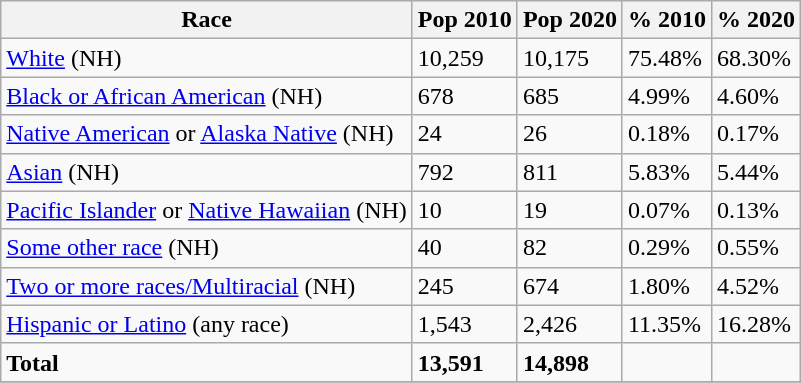<table class="wikitable">
<tr>
<th>Race</th>
<th>Pop 2010</th>
<th>Pop 2020</th>
<th>% 2010</th>
<th>% 2020</th>
</tr>
<tr>
<td><a href='#'>White</a> (NH)</td>
<td>10,259</td>
<td>10,175</td>
<td>75.48%</td>
<td>68.30%</td>
</tr>
<tr>
<td><a href='#'>Black or African American</a> (NH)</td>
<td>678</td>
<td>685</td>
<td>4.99%</td>
<td>4.60%</td>
</tr>
<tr>
<td><a href='#'>Native American</a> or <a href='#'>Alaska Native</a> (NH)</td>
<td>24</td>
<td>26</td>
<td>0.18%</td>
<td>0.17%</td>
</tr>
<tr>
<td><a href='#'>Asian</a> (NH)</td>
<td>792</td>
<td>811</td>
<td>5.83%</td>
<td>5.44%</td>
</tr>
<tr>
<td><a href='#'>Pacific Islander</a> or <a href='#'>Native Hawaiian</a> (NH)</td>
<td>10</td>
<td>19</td>
<td>0.07%</td>
<td>0.13%</td>
</tr>
<tr>
<td><a href='#'>Some other race</a> (NH)</td>
<td>40</td>
<td>82</td>
<td>0.29%</td>
<td>0.55%</td>
</tr>
<tr>
<td><a href='#'>Two or more races/Multiracial</a> (NH)</td>
<td>245</td>
<td>674</td>
<td>1.80%</td>
<td>4.52%</td>
</tr>
<tr>
<td><a href='#'>Hispanic or Latino</a> (any race)</td>
<td>1,543</td>
<td>2,426</td>
<td>11.35%</td>
<td>16.28%</td>
</tr>
<tr>
<td><strong>Total</strong></td>
<td><strong>13,591</strong></td>
<td><strong>14,898</strong></td>
<td></td>
<td></td>
</tr>
<tr>
</tr>
</table>
